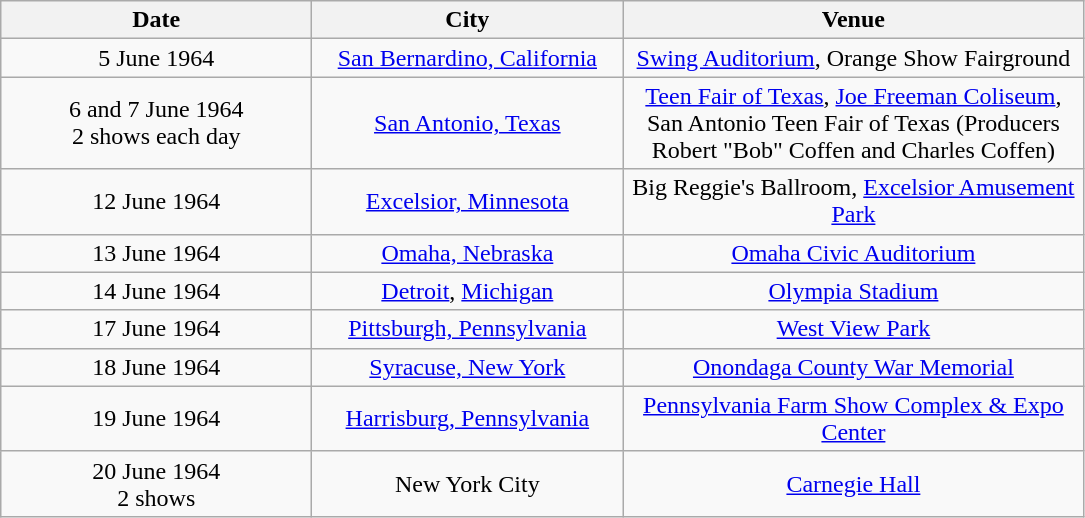<table class="wikitable" style="text-align:center;">
<tr>
<th width="200">Date</th>
<th width="200">City</th>
<th width="300">Venue</th>
</tr>
<tr>
<td>5 June 1964</td>
<td><a href='#'>San Bernardino, California</a></td>
<td><a href='#'>Swing Auditorium</a>, Orange Show Fairground</td>
</tr>
<tr>
<td>6 and 7 June 1964<br>2 shows each day</td>
<td><a href='#'>San Antonio, Texas</a></td>
<td><a href='#'>Teen Fair of Texas</a>, <a href='#'>Joe Freeman Coliseum</a>, San Antonio Teen Fair of Texas (Producers Robert "Bob" Coffen and Charles Coffen)</td>
</tr>
<tr>
<td>12 June 1964</td>
<td><a href='#'>Excelsior, Minnesota</a></td>
<td>Big Reggie's Ballroom, <a href='#'>Excelsior Amusement Park</a></td>
</tr>
<tr>
<td>13 June 1964</td>
<td><a href='#'>Omaha, Nebraska</a></td>
<td><a href='#'>Omaha Civic Auditorium</a></td>
</tr>
<tr>
<td>14 June 1964</td>
<td><a href='#'>Detroit</a>, <a href='#'>Michigan</a></td>
<td><a href='#'>Olympia Stadium</a></td>
</tr>
<tr>
<td>17 June 1964</td>
<td><a href='#'>Pittsburgh, Pennsylvania</a></td>
<td><a href='#'>West View Park</a></td>
</tr>
<tr>
<td>18 June 1964</td>
<td><a href='#'>Syracuse, New York</a></td>
<td><a href='#'>Onondaga County War Memorial</a></td>
</tr>
<tr>
<td>19 June 1964</td>
<td><a href='#'>Harrisburg, Pennsylvania</a></td>
<td><a href='#'>Pennsylvania Farm Show Complex & Expo Center</a></td>
</tr>
<tr>
<td>20 June 1964<br>2 shows</td>
<td>New York City</td>
<td><a href='#'>Carnegie Hall</a></td>
</tr>
</table>
